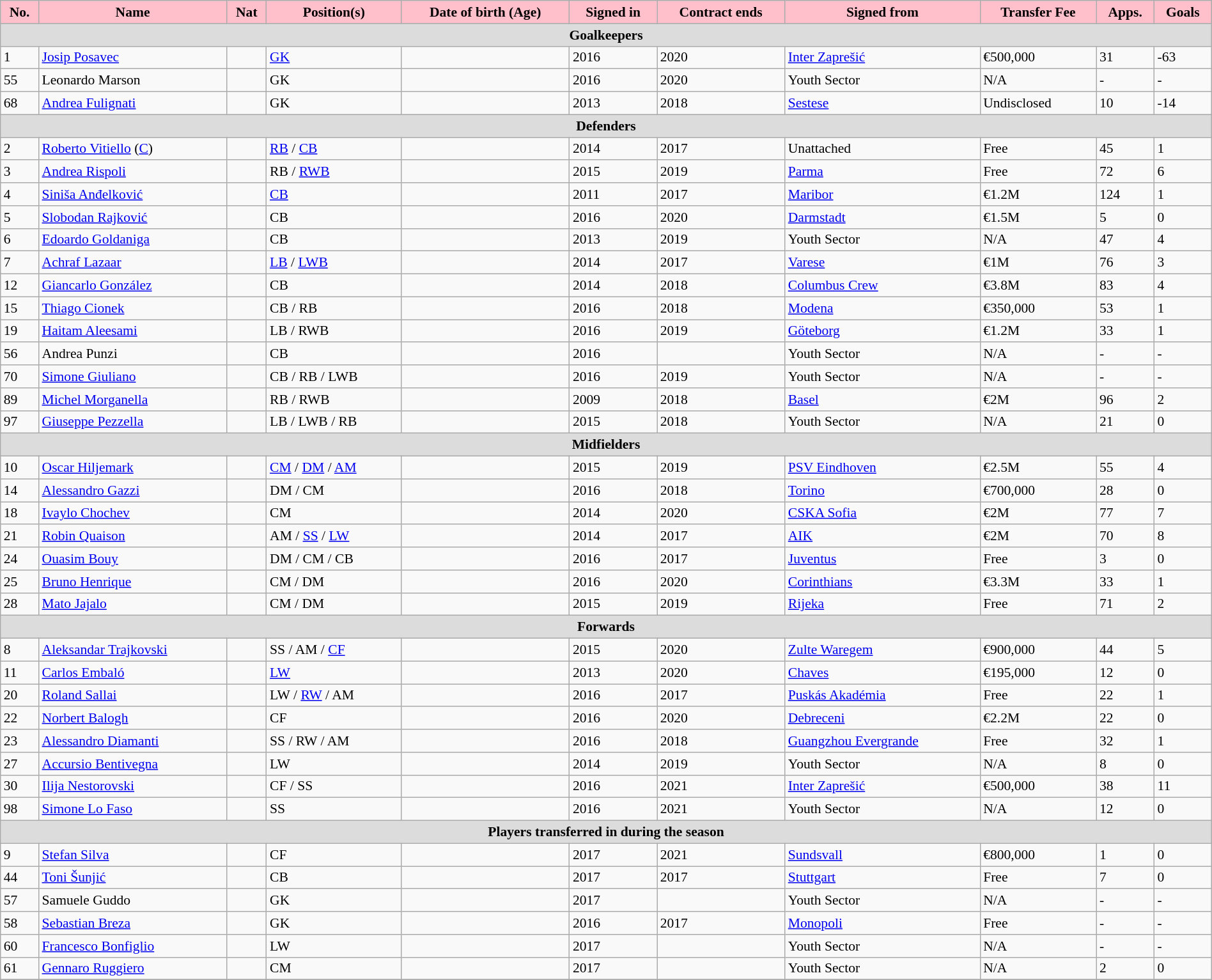<table class="wikitable" style="text-align:left; font-size:90%; width:100%;">
<tr>
<th style="background:pink; color:black; text-align:center;">No.</th>
<th style="background:pink; color:black; text-align:center;">Name</th>
<th style="background:pink; color:black; text-align:center;">Nat</th>
<th style="background:pink; color:black; text-align:center;">Position(s)</th>
<th style="background:pink; color:black; text-align:center;">Date of birth (Age)</th>
<th style="background:pink; color:black; text-align:center;">Signed in</th>
<th style="background:pink; color:black; text-align:center;">Contract ends</th>
<th style="background:pink; color:black; text-align:center;">Signed from</th>
<th style="background:pink; color:black; text-align:center;">Transfer Fee</th>
<th style="background:pink; color:black; text-align:center;">Apps.</th>
<th style="background:pink; color:black; text-align:center;">Goals</th>
</tr>
<tr>
<th colspan=11 style="background:#dcdcdc; text-align:center;">Goalkeepers</th>
</tr>
<tr>
<td>1</td>
<td><a href='#'>Josip Posavec</a></td>
<td></td>
<td><a href='#'>GK</a></td>
<td></td>
<td>2016</td>
<td>2020</td>
<td> <a href='#'>Inter Zaprešić</a></td>
<td>€500,000</td>
<td>31</td>
<td>-63</td>
</tr>
<tr>
<td>55</td>
<td>Leonardo Marson</td>
<td></td>
<td>GK</td>
<td></td>
<td>2016</td>
<td>2020</td>
<td> Youth Sector</td>
<td>N/A</td>
<td>-</td>
<td>-</td>
</tr>
<tr>
<td>68</td>
<td><a href='#'>Andrea Fulignati</a></td>
<td></td>
<td>GK</td>
<td></td>
<td>2013</td>
<td>2018</td>
<td> <a href='#'>Sestese</a></td>
<td>Undisclosed</td>
<td>10</td>
<td>-14</td>
</tr>
<tr>
<th colspan=11 style="background:#dcdcdc; text-align:center;">Defenders</th>
</tr>
<tr>
<td>2</td>
<td><a href='#'>Roberto Vitiello</a> (<a href='#'>C</a>)</td>
<td></td>
<td><a href='#'>RB</a> / <a href='#'>CB</a></td>
<td></td>
<td>2014</td>
<td>2017</td>
<td>Unattached</td>
<td>Free</td>
<td>45</td>
<td>1</td>
</tr>
<tr>
<td>3</td>
<td><a href='#'>Andrea Rispoli</a></td>
<td></td>
<td>RB / <a href='#'>RWB</a></td>
<td></td>
<td>2015</td>
<td>2019</td>
<td> <a href='#'>Parma</a></td>
<td>Free</td>
<td>72</td>
<td>6</td>
</tr>
<tr>
<td>4</td>
<td><a href='#'>Siniša Anđelković</a></td>
<td></td>
<td><a href='#'>CB</a></td>
<td></td>
<td>2011</td>
<td>2017</td>
<td> <a href='#'>Maribor</a></td>
<td>€1.2M</td>
<td>124</td>
<td>1</td>
</tr>
<tr>
<td>5</td>
<td><a href='#'>Slobodan Rajković</a></td>
<td></td>
<td>CB</td>
<td></td>
<td>2016</td>
<td>2020</td>
<td> <a href='#'>Darmstadt</a></td>
<td>€1.5M</td>
<td>5</td>
<td>0</td>
</tr>
<tr>
<td>6</td>
<td><a href='#'>Edoardo Goldaniga</a></td>
<td></td>
<td>CB</td>
<td></td>
<td>2013</td>
<td>2019</td>
<td> Youth Sector</td>
<td>N/A</td>
<td>47</td>
<td>4</td>
</tr>
<tr>
<td>7</td>
<td><a href='#'>Achraf Lazaar</a></td>
<td></td>
<td><a href='#'>LB</a> / <a href='#'>LWB</a></td>
<td></td>
<td>2014</td>
<td>2017</td>
<td> <a href='#'>Varese</a></td>
<td>€1M</td>
<td>76</td>
<td>3</td>
</tr>
<tr>
<td>12</td>
<td><a href='#'>Giancarlo González</a></td>
<td></td>
<td>CB</td>
<td></td>
<td>2014</td>
<td>2018</td>
<td> <a href='#'>Columbus Crew</a></td>
<td>€3.8M</td>
<td>83</td>
<td>4</td>
</tr>
<tr>
<td>15</td>
<td><a href='#'>Thiago Cionek</a></td>
<td></td>
<td>CB / RB</td>
<td></td>
<td>2016</td>
<td>2018</td>
<td> <a href='#'>Modena</a></td>
<td>€350,000</td>
<td>53</td>
<td>1</td>
</tr>
<tr>
<td>19</td>
<td><a href='#'>Haitam Aleesami</a></td>
<td></td>
<td>LB / RWB</td>
<td></td>
<td>2016</td>
<td>2019</td>
<td> <a href='#'>Göteborg</a></td>
<td>€1.2M</td>
<td>33</td>
<td>1</td>
</tr>
<tr>
<td>56</td>
<td>Andrea Punzi</td>
<td></td>
<td>CB</td>
<td></td>
<td>2016</td>
<td></td>
<td> Youth Sector</td>
<td>N/A</td>
<td>-</td>
<td>-</td>
</tr>
<tr>
<td>70</td>
<td><a href='#'>Simone Giuliano</a></td>
<td></td>
<td>CB / RB / LWB</td>
<td></td>
<td>2016</td>
<td>2019</td>
<td> Youth Sector</td>
<td>N/A</td>
<td>-</td>
<td>-</td>
</tr>
<tr>
<td>89</td>
<td><a href='#'>Michel Morganella</a></td>
<td></td>
<td>RB / RWB</td>
<td></td>
<td>2009</td>
<td>2018</td>
<td> <a href='#'>Basel</a></td>
<td>€2M</td>
<td>96</td>
<td>2</td>
</tr>
<tr>
<td>97</td>
<td><a href='#'>Giuseppe Pezzella</a></td>
<td></td>
<td>LB / LWB / RB</td>
<td></td>
<td>2015</td>
<td>2018</td>
<td> Youth Sector</td>
<td>N/A</td>
<td>21</td>
<td>0</td>
</tr>
<tr>
<th colspan=11 style="background:#dcdcdc; text-align:center;">Midfielders</th>
</tr>
<tr>
<td>10</td>
<td><a href='#'>Oscar Hiljemark</a></td>
<td></td>
<td><a href='#'>CM</a> / <a href='#'>DM</a> / <a href='#'>AM</a></td>
<td></td>
<td>2015</td>
<td>2019</td>
<td> <a href='#'>PSV Eindhoven</a></td>
<td>€2.5M</td>
<td>55</td>
<td>4</td>
</tr>
<tr>
<td>14</td>
<td><a href='#'>Alessandro Gazzi</a></td>
<td></td>
<td>DM / CM</td>
<td></td>
<td>2016</td>
<td>2018</td>
<td> <a href='#'>Torino</a></td>
<td>€700,000</td>
<td>28</td>
<td>0</td>
</tr>
<tr>
<td>18</td>
<td><a href='#'>Ivaylo Chochev</a></td>
<td></td>
<td>CM</td>
<td></td>
<td>2014</td>
<td>2020</td>
<td> <a href='#'>CSKA Sofia</a></td>
<td>€2M</td>
<td>77</td>
<td>7</td>
</tr>
<tr>
<td>21</td>
<td><a href='#'>Robin Quaison</a></td>
<td></td>
<td>AM / <a href='#'>SS</a> / <a href='#'>LW</a></td>
<td></td>
<td>2014</td>
<td>2017</td>
<td> <a href='#'>AIK</a></td>
<td>€2M</td>
<td>70</td>
<td>8</td>
</tr>
<tr>
<td>24</td>
<td><a href='#'>Ouasim Bouy</a></td>
<td></td>
<td>DM / CM / CB</td>
<td></td>
<td>2016</td>
<td>2017</td>
<td> <a href='#'>Juventus</a></td>
<td>Free</td>
<td>3</td>
<td>0</td>
</tr>
<tr>
<td>25</td>
<td><a href='#'>Bruno Henrique</a></td>
<td></td>
<td>CM / DM</td>
<td></td>
<td>2016</td>
<td>2020</td>
<td> <a href='#'>Corinthians</a></td>
<td>€3.3M</td>
<td>33</td>
<td>1</td>
</tr>
<tr>
<td>28</td>
<td><a href='#'>Mato Jajalo</a></td>
<td></td>
<td>CM / DM</td>
<td></td>
<td>2015</td>
<td>2019</td>
<td> <a href='#'>Rijeka</a></td>
<td>Free</td>
<td>71</td>
<td>2</td>
</tr>
<tr>
<th colspan=11 style="background:#dcdcdc; text-align:center;">Forwards</th>
</tr>
<tr>
<td>8</td>
<td><a href='#'>Aleksandar Trajkovski</a></td>
<td></td>
<td>SS / AM / <a href='#'>CF</a></td>
<td></td>
<td>2015</td>
<td>2020</td>
<td> <a href='#'>Zulte Waregem</a></td>
<td>€900,000</td>
<td>44</td>
<td>5</td>
</tr>
<tr>
<td>11</td>
<td><a href='#'>Carlos Embaló</a></td>
<td></td>
<td><a href='#'>LW</a></td>
<td></td>
<td>2013</td>
<td>2020</td>
<td> <a href='#'>Chaves</a></td>
<td>€195,000</td>
<td>12</td>
<td>0</td>
</tr>
<tr>
<td>20</td>
<td><a href='#'>Roland Sallai</a></td>
<td></td>
<td>LW / <a href='#'>RW</a> / AM</td>
<td></td>
<td>2016</td>
<td>2017</td>
<td> <a href='#'>Puskás Akadémia</a></td>
<td>Free</td>
<td>22</td>
<td>1</td>
</tr>
<tr>
<td>22</td>
<td><a href='#'>Norbert Balogh</a></td>
<td></td>
<td>CF</td>
<td></td>
<td>2016</td>
<td>2020</td>
<td> <a href='#'>Debreceni</a></td>
<td>€2.2M</td>
<td>22</td>
<td>0</td>
</tr>
<tr>
<td>23</td>
<td><a href='#'>Alessandro Diamanti</a></td>
<td></td>
<td>SS / RW / AM</td>
<td></td>
<td>2016</td>
<td>2018</td>
<td> <a href='#'>Guangzhou Evergrande</a></td>
<td>Free</td>
<td>32</td>
<td>1</td>
</tr>
<tr>
<td>27</td>
<td><a href='#'>Accursio Bentivegna</a></td>
<td></td>
<td>LW</td>
<td></td>
<td>2014</td>
<td>2019</td>
<td> Youth Sector</td>
<td>N/A</td>
<td>8</td>
<td>0</td>
</tr>
<tr>
<td>30</td>
<td><a href='#'>Ilija Nestorovski</a></td>
<td></td>
<td>CF / SS</td>
<td></td>
<td>2016</td>
<td>2021</td>
<td> <a href='#'>Inter Zaprešić</a></td>
<td>€500,000</td>
<td>38</td>
<td>11</td>
</tr>
<tr>
<td>98</td>
<td><a href='#'>Simone Lo Faso</a></td>
<td></td>
<td>SS</td>
<td></td>
<td>2016</td>
<td>2021</td>
<td> Youth Sector</td>
<td>N/A</td>
<td>12</td>
<td>0</td>
</tr>
<tr>
<th colspan=11 style="background:#DCDCDC; text-align:center;">Players transferred in during the season</th>
</tr>
<tr>
<td>9</td>
<td><a href='#'>Stefan Silva</a></td>
<td></td>
<td>CF</td>
<td></td>
<td>2017</td>
<td>2021</td>
<td> <a href='#'>Sundsvall</a></td>
<td>€800,000</td>
<td>1</td>
<td>0</td>
</tr>
<tr>
<td>44</td>
<td><a href='#'>Toni Šunjić</a></td>
<td></td>
<td>CB</td>
<td></td>
<td>2017</td>
<td>2017</td>
<td> <a href='#'>Stuttgart</a></td>
<td>Free</td>
<td>7</td>
<td>0</td>
</tr>
<tr>
<td>57</td>
<td>Samuele Guddo</td>
<td></td>
<td>GK</td>
<td></td>
<td>2017</td>
<td></td>
<td> Youth Sector</td>
<td>N/A</td>
<td>-</td>
<td>-</td>
</tr>
<tr>
<td>58</td>
<td><a href='#'>Sebastian Breza</a></td>
<td></td>
<td>GK</td>
<td></td>
<td>2016</td>
<td>2017</td>
<td> <a href='#'>Monopoli</a></td>
<td>Free</td>
<td>-</td>
<td>-</td>
</tr>
<tr>
<td>60</td>
<td><a href='#'>Francesco Bonfiglio</a></td>
<td></td>
<td>LW</td>
<td></td>
<td>2017</td>
<td></td>
<td> Youth Sector</td>
<td>N/A</td>
<td>-</td>
<td>-</td>
</tr>
<tr>
<td>61</td>
<td><a href='#'>Gennaro Ruggiero</a></td>
<td></td>
<td>CM</td>
<td></td>
<td>2017</td>
<td></td>
<td> Youth Sector</td>
<td>N/A</td>
<td>2</td>
<td>0</td>
</tr>
<tr>
</tr>
</table>
